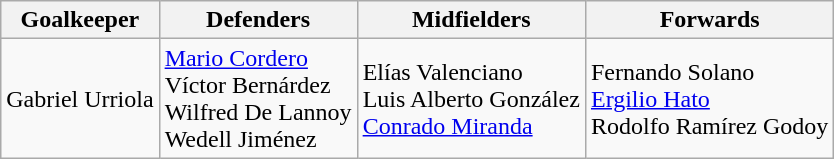<table class="wikitable">
<tr>
<th>Goalkeeper</th>
<th>Defenders</th>
<th>Midfielders</th>
<th>Forwards</th>
</tr>
<tr>
<td> Gabriel Urriola</td>
<td> <a href='#'>Mario Cordero</a><br> Víctor Bernárdez<br> Wilfred De Lannoy<br> Wedell Jiménez</td>
<td> Elías Valenciano<br> Luis Alberto González<br> <a href='#'>Conrado Miranda</a></td>
<td> Fernando Solano<br> <a href='#'>Ergilio Hato</a><br> Rodolfo Ramírez Godoy</td>
</tr>
</table>
